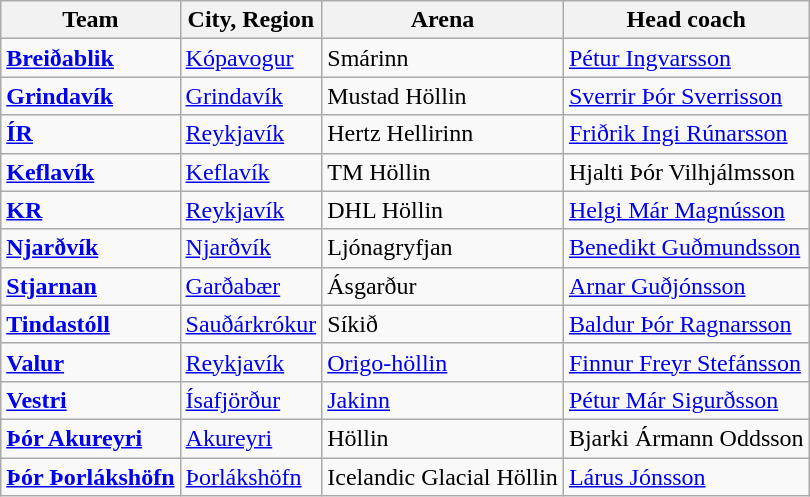<table class="wikitable sortable">
<tr>
<th>Team</th>
<th>City, Region</th>
<th>Arena</th>
<th>Head coach</th>
</tr>
<tr>
<td><strong><a href='#'>Breiðablik</a></strong></td>
<td><a href='#'>Kópavogur</a></td>
<td>Smárinn</td>
<td> <a href='#'>Pétur Ingvarsson</a></td>
</tr>
<tr>
<td><strong><a href='#'>Grindavík</a></strong></td>
<td><a href='#'>Grindavík</a></td>
<td>Mustad Höllin</td>
<td> <a href='#'>Sverrir Þór Sverrisson</a></td>
</tr>
<tr>
<td><strong><a href='#'>ÍR</a></strong></td>
<td><a href='#'>Reykjavík</a></td>
<td>Hertz Hellirinn</td>
<td> <a href='#'>Friðrik Ingi Rúnarsson</a></td>
</tr>
<tr>
<td><strong><a href='#'>Keflavík</a></strong></td>
<td><a href='#'>Keflavík</a></td>
<td>TM Höllin</td>
<td> Hjalti Þór Vilhjálmsson</td>
</tr>
<tr>
<td><strong><a href='#'>KR</a></strong></td>
<td><a href='#'>Reykjavík</a></td>
<td>DHL Höllin</td>
<td> <a href='#'>Helgi Már Magnússon</a></td>
</tr>
<tr>
<td><strong><a href='#'>Njarðvík</a></strong></td>
<td><a href='#'>Njarðvík</a></td>
<td>Ljónagryfjan</td>
<td> <a href='#'>Benedikt Guðmundsson</a></td>
</tr>
<tr>
<td><strong><a href='#'>Stjarnan</a></strong></td>
<td><a href='#'>Garðabær</a></td>
<td>Ásgarður</td>
<td> <a href='#'>Arnar Guðjónsson</a></td>
</tr>
<tr>
<td><strong><a href='#'>Tindastóll</a></strong></td>
<td><a href='#'>Sauðárkrókur</a></td>
<td>Síkið</td>
<td> <a href='#'>Baldur Þór Ragnarsson</a></td>
</tr>
<tr>
<td><strong><a href='#'>Valur</a></strong></td>
<td><a href='#'>Reykjavík</a></td>
<td><a href='#'>Origo-höllin</a></td>
<td> <a href='#'>Finnur Freyr Stefánsson</a></td>
</tr>
<tr>
<td><strong><a href='#'>Vestri</a></strong></td>
<td><a href='#'>Ísafjörður</a></td>
<td><a href='#'>Jakinn</a></td>
<td> <a href='#'>Pétur Már Sigurðsson</a></td>
</tr>
<tr>
<td><strong><a href='#'>Þór Akureyri</a></strong></td>
<td><a href='#'>Akureyri</a></td>
<td>Höllin</td>
<td> Bjarki Ármann Oddsson</td>
</tr>
<tr>
<td><strong><a href='#'>Þór Þorlákshöfn</a></strong></td>
<td><a href='#'>Þorlákshöfn</a></td>
<td>Icelandic Glacial Höllin</td>
<td> <a href='#'>Lárus Jónsson</a></td>
</tr>
</table>
